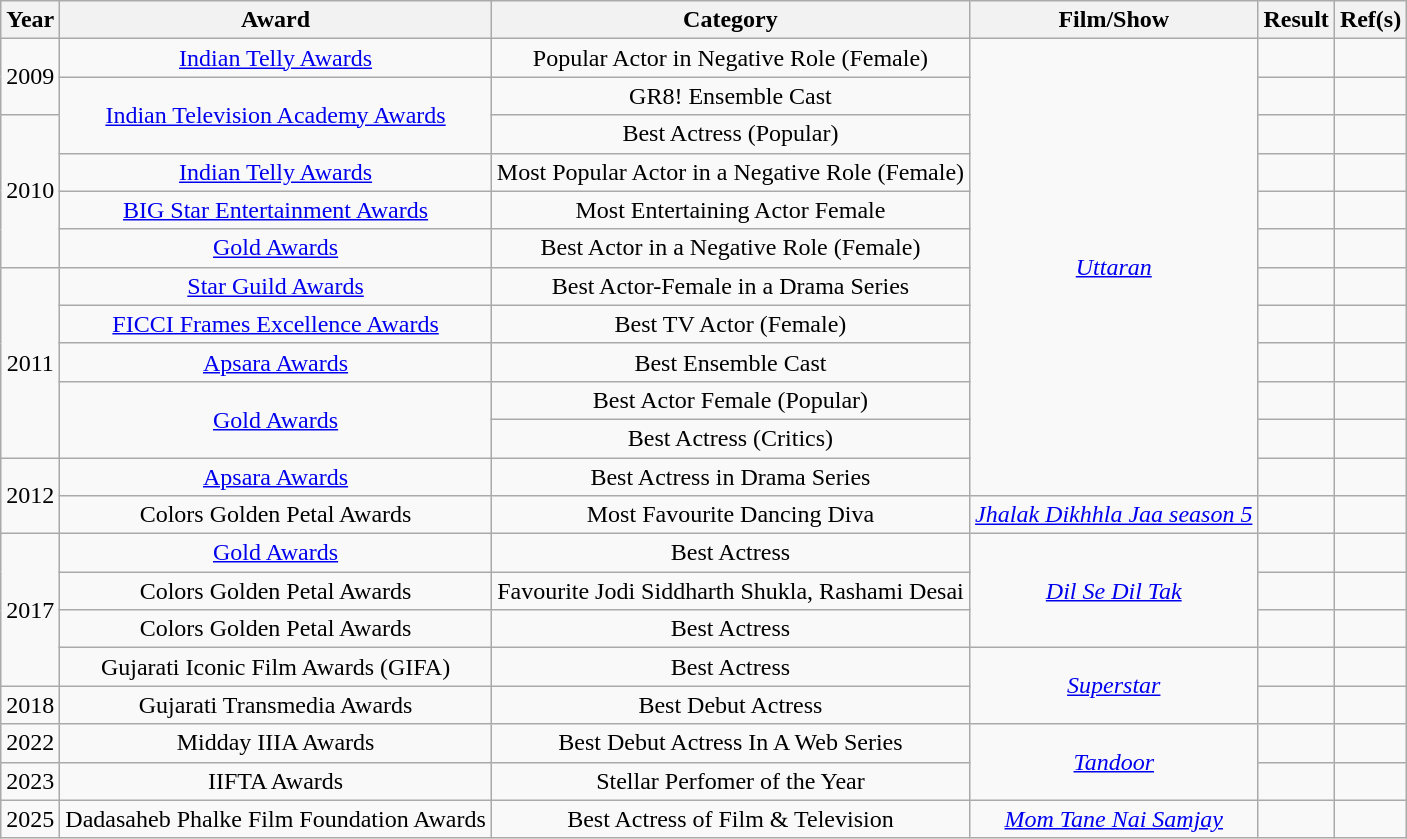<table class="wikitable sortable" style="text-align:center;">
<tr>
<th>Year</th>
<th>Award</th>
<th>Category</th>
<th>Film/Show</th>
<th>Result</th>
<th>Ref(s)</th>
</tr>
<tr>
<td rowspan="2">2009</td>
<td><a href='#'>Indian Telly Awards</a></td>
<td>Popular Actor in Negative Role (Female)</td>
<td rowspan="12"><em><a href='#'>Uttaran</a></em></td>
<td></td>
<td></td>
</tr>
<tr>
<td rowspan="2"><a href='#'>Indian Television Academy Awards</a></td>
<td>GR8! Ensemble Cast</td>
<td></td>
<td></td>
</tr>
<tr>
<td rowspan="4">2010</td>
<td>Best Actress (Popular)</td>
<td></td>
<td></td>
</tr>
<tr>
<td><a href='#'>Indian Telly Awards</a></td>
<td>Most Popular Actor in a Negative Role (Female)</td>
<td></td>
<td></td>
</tr>
<tr>
<td><a href='#'>BIG Star Entertainment Awards</a></td>
<td>Most Entertaining Actor Female</td>
<td></td>
<td></td>
</tr>
<tr>
<td><a href='#'>Gold Awards</a></td>
<td>Best Actor in a Negative Role (Female)</td>
<td></td>
<td></td>
</tr>
<tr>
<td rowspan="5">2011</td>
<td><a href='#'>Star Guild Awards</a></td>
<td>Best Actor-Female in a Drama Series</td>
<td></td>
<td></td>
</tr>
<tr>
<td><a href='#'>FICCI Frames Excellence Awards</a></td>
<td>Best TV Actor (Female)</td>
<td></td>
<td></td>
</tr>
<tr>
<td><a href='#'>Apsara Awards</a></td>
<td>Best Ensemble Cast</td>
<td></td>
<td></td>
</tr>
<tr>
<td rowspan="2"><a href='#'>Gold Awards</a></td>
<td>Best Actor Female (Popular)</td>
<td></td>
<td></td>
</tr>
<tr>
<td>Best Actress (Critics)</td>
<td></td>
<td></td>
</tr>
<tr>
<td rowspan="2">2012</td>
<td><a href='#'>Apsara Awards</a></td>
<td>Best Actress in Drama Series</td>
<td></td>
<td></td>
</tr>
<tr>
<td>Colors Golden Petal Awards</td>
<td>Most Favourite Dancing Diva</td>
<td><em><a href='#'>Jhalak Dikhhla Jaa season 5</a></em></td>
<td></td>
<td></td>
</tr>
<tr>
<td rowspan="4">2017</td>
<td><a href='#'>Gold Awards</a></td>
<td>Best Actress</td>
<td rowspan="3"><em><a href='#'>Dil Se Dil Tak</a></em></td>
<td></td>
<td></td>
</tr>
<tr>
<td>Colors Golden Petal Awards</td>
<td>Favourite Jodi Siddharth Shukla, Rashami Desai</td>
<td></td>
<td></td>
</tr>
<tr>
<td>Colors Golden Petal Awards</td>
<td>Best Actress</td>
<td></td>
<td></td>
</tr>
<tr>
<td>Gujarati Iconic Film Awards (GIFA)</td>
<td>Best Actress</td>
<td rowspan="2"><em><a href='#'>Superstar</a></em></td>
<td></td>
<td></td>
</tr>
<tr>
<td>2018</td>
<td>Gujarati Transmedia Awards</td>
<td>Best Debut Actress</td>
<td></td>
<td></td>
</tr>
<tr>
<td>2022</td>
<td>Midday IIIA Awards</td>
<td>Best Debut Actress In A Web Series</td>
<td rowspan="2"><em><a href='#'>Tandoor</a></em></td>
<td></td>
<td></td>
</tr>
<tr>
<td>2023</td>
<td>IIFTA Awards</td>
<td>Stellar Perfomer of the Year</td>
<td></td>
<td></td>
</tr>
<tr>
<td>2025</td>
<td>Dadasaheb Phalke Film Foundation Awards</td>
<td>Best Actress of Film & Television</td>
<td><em><a href='#'>Mom Tane Nai Samjay</a></em></td>
<td></td>
<td></td>
</tr>
</table>
